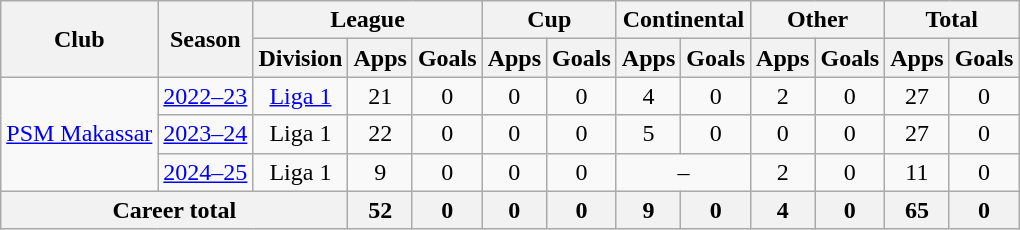<table class="wikitable" style="text-align: center">
<tr>
<th rowspan="2">Club</th>
<th rowspan="2">Season</th>
<th colspan="3">League</th>
<th colspan="2">Cup</th>
<th colspan="2">Continental</th>
<th colspan="2">Other</th>
<th colspan="2">Total</th>
</tr>
<tr>
<th>Division</th>
<th>Apps</th>
<th>Goals</th>
<th>Apps</th>
<th>Goals</th>
<th>Apps</th>
<th>Goals</th>
<th>Apps</th>
<th>Goals</th>
<th>Apps</th>
<th>Goals</th>
</tr>
<tr>
<td rowspan="3"><a href='#'>PSM Makassar</a></td>
<td><a href='#'>2022–23</a></td>
<td rowspan="1" valign="center"><a href='#'>Liga 1</a></td>
<td>21</td>
<td>0</td>
<td>0</td>
<td>0</td>
<td>4</td>
<td>0</td>
<td>2</td>
<td>0</td>
<td>27</td>
<td>0</td>
</tr>
<tr>
<td><a href='#'>2023–24</a></td>
<td>Liga 1</td>
<td>22</td>
<td>0</td>
<td>0</td>
<td>0</td>
<td>5</td>
<td>0</td>
<td>0</td>
<td>0</td>
<td>27</td>
<td>0</td>
</tr>
<tr>
<td><a href='#'>2024–25</a></td>
<td>Liga 1</td>
<td>9</td>
<td>0</td>
<td>0</td>
<td>0</td>
<td colspan="2">–</td>
<td>2</td>
<td>0</td>
<td>11</td>
<td>0</td>
</tr>
<tr>
<th colspan=3>Career total</th>
<th>52</th>
<th>0</th>
<th>0</th>
<th>0</th>
<th>9</th>
<th>0</th>
<th>4</th>
<th>0</th>
<th>65</th>
<th>0</th>
</tr>
</table>
